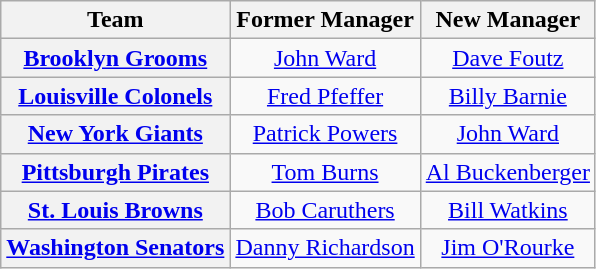<table class="wikitable plainrowheaders" style="text-align:center;">
<tr>
<th scope="col">Team</th>
<th scope="col">Former Manager</th>
<th scope="col">New Manager</th>
</tr>
<tr>
<th scope="row" style="text-align:center;"><a href='#'>Brooklyn Grooms</a></th>
<td><a href='#'>John Ward</a></td>
<td><a href='#'>Dave Foutz</a></td>
</tr>
<tr>
<th scope="row" style="text-align:center;"><a href='#'>Louisville Colonels</a></th>
<td><a href='#'>Fred Pfeffer</a></td>
<td><a href='#'>Billy Barnie</a></td>
</tr>
<tr>
<th scope="row" style="text-align:center;"><a href='#'>New York Giants</a></th>
<td><a href='#'>Patrick Powers</a></td>
<td><a href='#'>John Ward</a></td>
</tr>
<tr>
<th scope="row" style="text-align:center;"><a href='#'>Pittsburgh Pirates</a></th>
<td><a href='#'>Tom Burns</a></td>
<td><a href='#'>Al Buckenberger</a></td>
</tr>
<tr>
<th scope="row" style="text-align:center;"><a href='#'>St. Louis Browns</a></th>
<td><a href='#'>Bob Caruthers</a></td>
<td><a href='#'>Bill Watkins</a></td>
</tr>
<tr>
<th scope="row" style="text-align:center;"><a href='#'>Washington Senators</a></th>
<td><a href='#'>Danny Richardson</a></td>
<td><a href='#'>Jim O'Rourke</a></td>
</tr>
</table>
